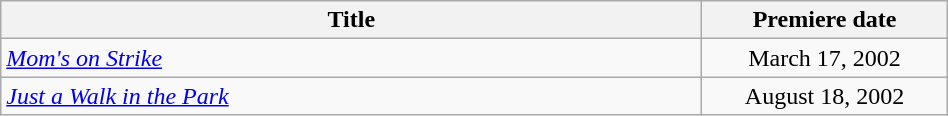<table class="wikitable plainrowheaders sortable" style="width:50%;text-align:center;">
<tr>
<th scope="col" style="width:40%;">Title</th>
<th scope="col" style="width:14%;">Premiere date</th>
</tr>
<tr>
<td scope="row" style="text-align:left;"><em><a href='#'>Mom's on Strike</a></em></td>
<td>March 17, 2002</td>
</tr>
<tr>
<td scope="row" style="text-align:left;"><em><a href='#'>Just a Walk in the Park</a></em></td>
<td>August 18, 2002</td>
</tr>
</table>
